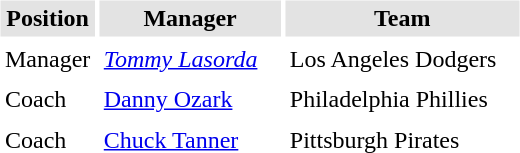<table border="0" cellspacing="3" cellpadding="3">
<tr style="background: #e3e3e3;">
<th width="50">Position</th>
<th width="115">Manager</th>
<th width="150">Team</th>
</tr>
<tr>
<td>Manager</td>
<td><em><a href='#'>Tommy Lasorda</a></em></td>
<td>Los Angeles Dodgers</td>
</tr>
<tr>
<td>Coach</td>
<td><a href='#'>Danny Ozark</a></td>
<td>Philadelphia Phillies</td>
</tr>
<tr>
<td>Coach</td>
<td><a href='#'>Chuck Tanner</a></td>
<td>Pittsburgh Pirates</td>
</tr>
</table>
